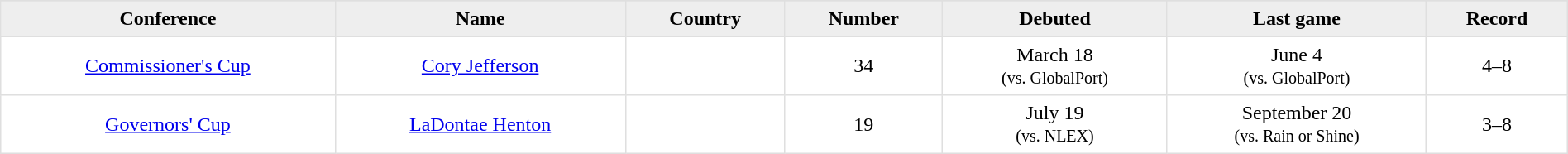<table border=1 style="border-collapse:collapse; text-align: center; width: 100%" bordercolor="#DFDFDF"  cellpadding="5">
<tr>
</tr>
<tr bgcolor="eeeeee">
<th>Conference</th>
<th>Name</th>
<th>Country</th>
<th>Number</th>
<th>Debuted</th>
<th>Last game</th>
<th>Record</th>
</tr>
<tr>
<td><a href='#'>Commissioner's Cup</a></td>
<td><a href='#'>Cory Jefferson</a></td>
<td></td>
<td>34</td>
<td>March 18<br><small>(vs. GlobalPort)</small></td>
<td>June 4<br><small>(vs. GlobalPort)</small></td>
<td>4–8</td>
</tr>
<tr>
<td><a href='#'>Governors' Cup</a></td>
<td><a href='#'>LaDontae Henton</a></td>
<td></td>
<td>19</td>
<td>July 19<br><small>(vs. NLEX)</small></td>
<td>September 20<br><small>(vs. Rain or Shine)</small></td>
<td>3–8</td>
</tr>
</table>
